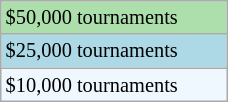<table class="wikitable" style="font-size:85%;" width=12%>
<tr style="background:#addfad;">
<td>$50,000 tournaments</td>
</tr>
<tr style="background:lightblue;">
<td>$25,000 tournaments</td>
</tr>
<tr style="background:#f0f8ff;">
<td>$10,000 tournaments</td>
</tr>
</table>
